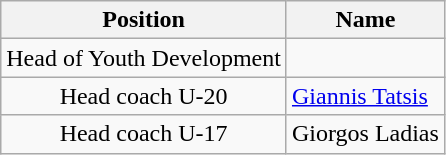<table class="wikitable" style="text-align: center;">
<tr>
<th>Position</th>
<th>Name</th>
</tr>
<tr>
<td>Head of Youth Development</td>
<td style="text-align:left;"></td>
</tr>
<tr>
<td>Head coach U-20</td>
<td style="text-align:left;"><a href='#'>Giannis Tatsis</a></td>
</tr>
<tr>
<td>Head coach U-17</td>
<td style="text-align:left;">Giorgos Ladias</td>
</tr>
</table>
